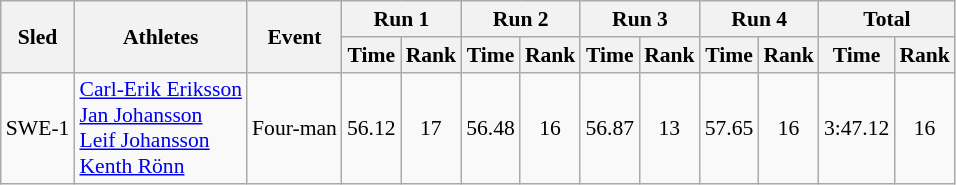<table class="wikitable"  border="1" style="font-size:90%">
<tr>
<th rowspan="2">Sled</th>
<th rowspan="2">Athletes</th>
<th rowspan="2">Event</th>
<th colspan="2">Run 1</th>
<th colspan="2">Run 2</th>
<th colspan="2">Run 3</th>
<th colspan="2">Run 4</th>
<th colspan="2">Total</th>
</tr>
<tr>
<th>Time</th>
<th>Rank</th>
<th>Time</th>
<th>Rank</th>
<th>Time</th>
<th>Rank</th>
<th>Time</th>
<th>Rank</th>
<th>Time</th>
<th>Rank</th>
</tr>
<tr>
<td align="center">SWE-1</td>
<td><a href='#'>Carl-Erik Eriksson</a><br><a href='#'>Jan Johansson</a><br><a href='#'>Leif Johansson</a><br><a href='#'>Kenth Rönn</a></td>
<td>Four-man</td>
<td align="center">56.12</td>
<td align="center">17</td>
<td align="center">56.48</td>
<td align="center">16</td>
<td align="center">56.87</td>
<td align="center">13</td>
<td align="center">57.65</td>
<td align="center">16</td>
<td align="center">3:47.12</td>
<td align="center">16</td>
</tr>
</table>
